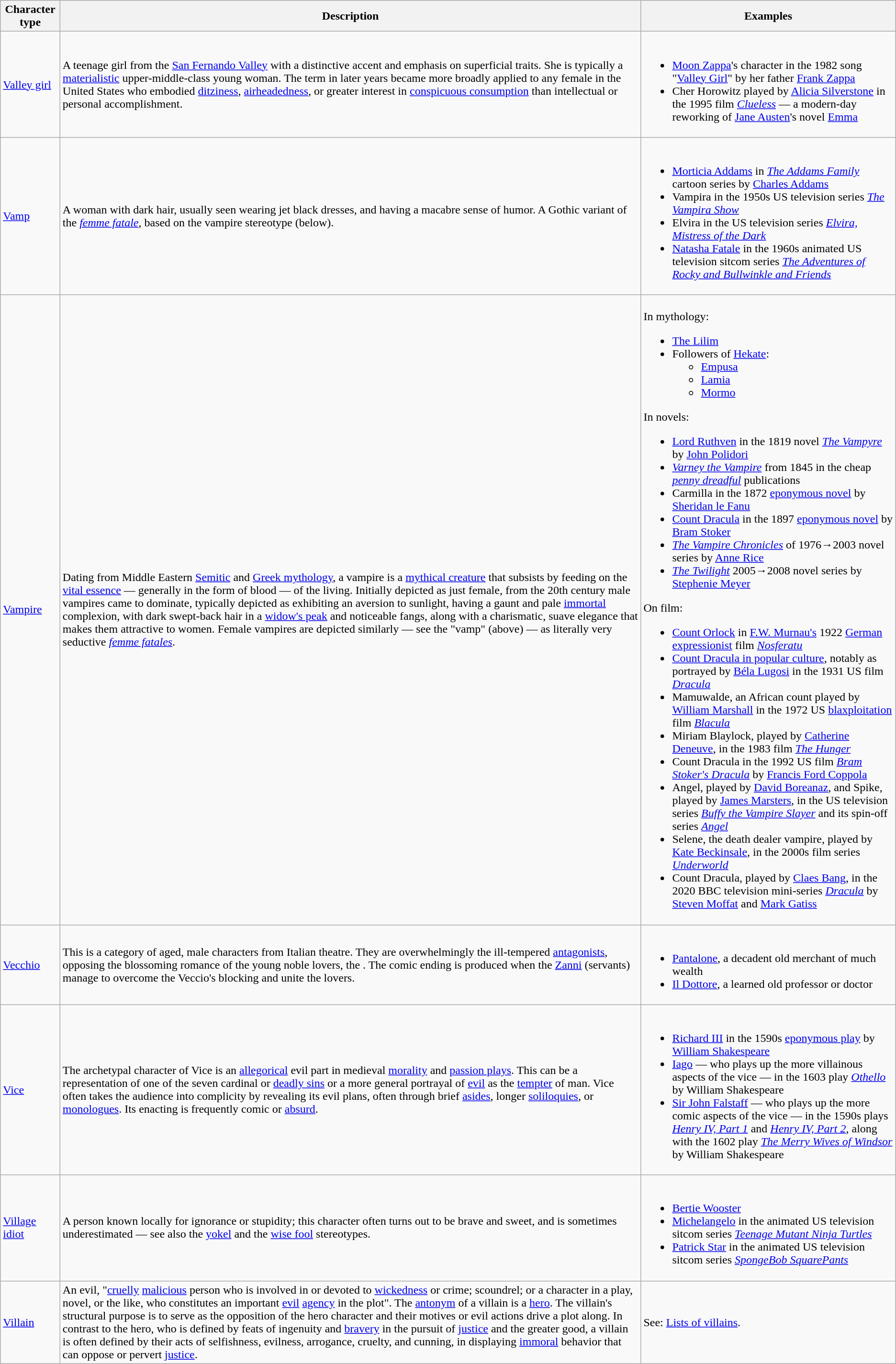<table class="wikitable">
<tr>
<th>Character type</th>
<th>Description</th>
<th>Examples</th>
</tr>
<tr>
<td><a href='#'>Valley girl</a></td>
<td>A teenage girl from the <a href='#'>San Fernando Valley</a> with a distinctive accent and emphasis on superficial traits. She is typically a <a href='#'>materialistic</a> upper-middle-class young woman. The term in later years became more broadly applied to any female in the United States who embodied <a href='#'>ditziness</a>, <a href='#'>airheadedness</a>, or greater interest in <a href='#'>conspicuous consumption</a> than intellectual or personal accomplishment.</td>
<td><br><ul><li><a href='#'>Moon Zappa</a>'s character in the 1982 song "<a href='#'>Valley Girl</a>" by her father <a href='#'>Frank Zappa</a></li><li>Cher Horowitz played by <a href='#'>Alicia Silverstone</a> in the 1995 film <em><a href='#'>Clueless</a></em> — a modern-day reworking of <a href='#'>Jane Austen</a>'s novel <a href='#'>Emma</a></li></ul></td>
</tr>
<tr>
<td><a href='#'>Vamp</a></td>
<td>A woman with dark hair, usually seen wearing jet black dresses, and having a macabre sense of humor. A Gothic variant of the <em><a href='#'>femme fatale</a></em>, based on the vampire stereotype (below).</td>
<td><br><ul><li><a href='#'>Morticia Addams</a> in <em><a href='#'>The Addams Family</a></em> cartoon series by <a href='#'>Charles Addams</a></li><li>Vampira in the 1950s US television series <em><a href='#'>The Vampira Show</a></em></li><li>Elvira in the US television series <em><a href='#'>Elvira, Mistress of the Dark</a></em></li><li><a href='#'>Natasha Fatale</a> in the 1960s animated US television sitcom series <em><a href='#'>The Adventures of Rocky and Bullwinkle and Friends</a></em></li></ul></td>
</tr>
<tr>
<td><a href='#'>Vampire</a></td>
<td>Dating from Middle Eastern <a href='#'>Semitic</a> and <a href='#'>Greek mythology</a>, a vampire is a <a href='#'>mythical creature</a> that subsists by feeding on the <a href='#'>vital essence</a> — generally in the form of blood — of the living. Initially depicted as just female, from the 20th century male vampires came to dominate, typically depicted as exhibiting an aversion to sunlight, having a gaunt and pale <a href='#'>immortal</a> complexion, with dark swept-back hair in a <a href='#'>widow's peak</a> and noticeable fangs, along with a charismatic, suave elegance that makes them attractive to women. Female vampires are depicted similarly — see the "vamp" (above) — as literally very seductive <em><a href='#'>femme fatales</a></em>.</td>
<td><br>In mythology:<ul><li><a href='#'>The Lilim</a></li><li>Followers of <a href='#'>Hekate</a>:<ul><li><a href='#'>Empusa</a></li><li><a href='#'>Lamia</a></li><li><a href='#'>Mormo</a></li></ul></li></ul>In novels:<ul><li><a href='#'>Lord Ruthven</a> in the 1819 novel <em><a href='#'>The Vampyre</a></em> by <a href='#'>John Polidori</a></li><li><em><a href='#'>Varney the Vampire</a></em> from 1845 in the cheap <em><a href='#'>penny dreadful</a></em> publications</li><li>Carmilla in the 1872 <a href='#'>eponymous novel</a> by <a href='#'>Sheridan le Fanu</a></li><li><a href='#'>Count Dracula</a> in the 1897 <a href='#'>eponymous novel</a> by <a href='#'>Bram Stoker</a></li><li><em><a href='#'>The Vampire Chronicles</a></em> of 1976→2003 novel series by <a href='#'>Anne Rice</a></li><li><a href='#'><em>The Twilight</em></a> 2005→2008 novel series by <a href='#'>Stephenie Meyer</a></li></ul>On film:<ul><li><a href='#'>Count Orlock</a> in <a href='#'>F.W. Murnau's</a> 1922 <a href='#'>German expressionist</a> film <em><a href='#'>Nosferatu</a></em></li><li><a href='#'>Count Dracula in popular culture</a>, notably as portrayed by <a href='#'>Béla Lugosi</a> in the 1931 US film <a href='#'><em>Dracula</em></a></li><li>Mamuwalde, an African count played by <a href='#'>William Marshall</a> in the 1972 US <a href='#'>blaxploitation</a> film <em><a href='#'>Blacula</a></em></li><li>Miriam Blaylock, played by <a href='#'>Catherine Deneuve</a>, in the 1983 film <a href='#'><em>The Hunger</em></a></li><li>Count Dracula in the 1992 US film <a href='#'><em>Bram Stoker's Dracula</em></a> by <a href='#'>Francis Ford Coppola</a></li><li>Angel, played by <a href='#'>David Boreanaz</a>, and Spike, played by <a href='#'>James Marsters</a>, in the US television series <em><a href='#'>Buffy the Vampire Slayer</a></em> and its spin-off series <a href='#'><em>Angel</em></a></li><li>Selene, the death dealer vampire, played by <a href='#'>Kate Beckinsale</a>, in the 2000s film series <a href='#'><em>Underworld</em></a></li><li>Count Dracula, played by <a href='#'>Claes Bang</a>, in the 2020 BBC television mini-series <a href='#'><em>Dracula</em></a> by <a href='#'>Steven Moffat</a> and <a href='#'>Mark Gatiss</a></li></ul></td>
</tr>
<tr>
<td><a href='#'>Vecchio</a></td>
<td>This is a category of aged, male characters from Italian  theatre. They are overwhelmingly the ill-tempered <a href='#'>antagonists</a>, opposing the blossoming romance of the young noble lovers, the . The comic ending is produced when the <a href='#'>Zanni</a> (servants) manage to overcome the Veccio's blocking and unite the lovers.</td>
<td><br><ul><li><a href='#'>Pantalone</a>, a decadent old merchant of much wealth</li><li><a href='#'>Il Dottore</a>, a learned old professor or doctor</li></ul></td>
</tr>
<tr>
<td><a href='#'>Vice</a></td>
<td>The archetypal character of Vice is an <a href='#'>allegorical</a> evil part in medieval <a href='#'>morality</a> and <a href='#'>passion plays</a>. This can be a representation of one of the seven cardinal or <a href='#'>deadly sins</a> or a more general portrayal of <a href='#'>evil</a> as the <a href='#'>tempter</a> of man. Vice often takes the audience into complicity by revealing its evil plans, often through brief <a href='#'>asides</a>, longer <a href='#'>soliloquies</a>, or <a href='#'>monologues</a>. Its enacting is frequently comic or <a href='#'>absurd</a>.</td>
<td><br><ul><li><a href='#'>Richard III</a> in the 1590s <a href='#'>eponymous play</a> by <a href='#'>William Shakespeare</a></li><li><a href='#'>Iago</a> — who plays up the more villainous aspects of the vice — in the 1603 play <em><a href='#'>Othello</a></em> by William Shakespeare</li><li><a href='#'>Sir John Falstaff</a> — who plays up the more comic aspects of the vice — in the 1590s plays <em><a href='#'>Henry IV, Part 1</a></em> and <em><a href='#'>Henry IV, Part 2</a></em>, along with the 1602 play <em><a href='#'>The Merry Wives of Windsor</a></em> by William Shakespeare</li></ul></td>
</tr>
<tr>
<td><a href='#'>Village idiot</a></td>
<td>A person known locally for ignorance or stupidity; this character often turns out to be brave and sweet, and is sometimes underestimated — see also the <a href='#'>yokel</a> and the <a href='#'>wise fool</a> stereotypes.</td>
<td><br><ul><li><a href='#'>Bertie Wooster</a></li><li><a href='#'>Michelangelo</a> in the animated US television sitcom series <em><a href='#'>Teenage Mutant Ninja Turtles</a></em></li><li><a href='#'>Patrick Star</a> in the animated US television sitcom series <em><a href='#'>SpongeBob SquarePants</a></em></li></ul></td>
</tr>
<tr>
<td><a href='#'>Villain</a></td>
<td>An evil, "<a href='#'>cruelly</a> <a href='#'>malicious</a> person who is involved in or devoted to <a href='#'>wickedness</a> or crime; scoundrel; or a character in a play, novel, or the like, who constitutes an important <a href='#'>evil</a> <a href='#'>agency</a> in the plot". The <a href='#'>antonym</a> of a villain is a <a href='#'>hero</a>. The villain's structural purpose is to serve as the opposition of the hero character and their motives or evil actions drive a plot along. In contrast to the hero, who is defined by feats of ingenuity and <a href='#'>bravery</a> in the pursuit of <a href='#'>justice</a> and the greater good, a villain is often defined by their acts of selfishness, evilness, arrogance, cruelty, and cunning, in displaying <a href='#'>immoral</a> behavior that can oppose or pervert <a href='#'>justice</a>.</td>
<td>See: <a href='#'>Lists of villains</a>.</td>
</tr>
</table>
